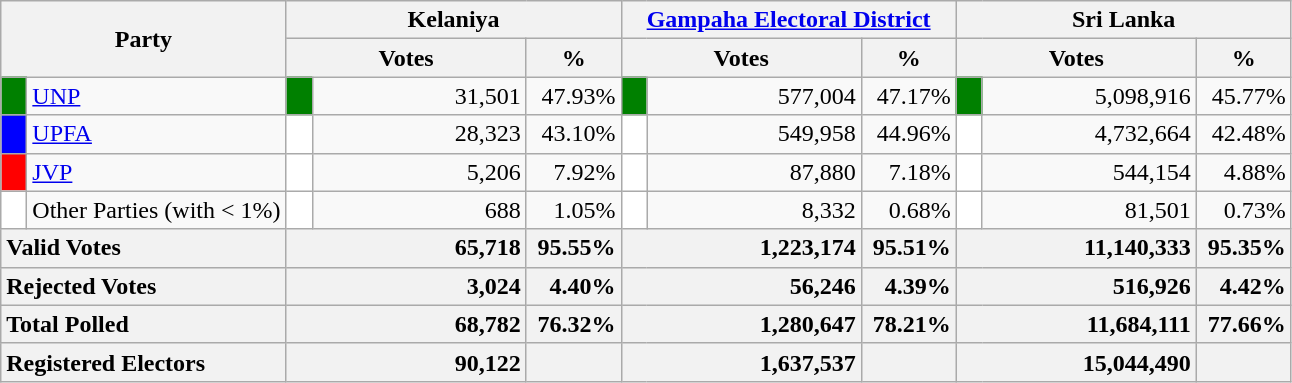<table class="wikitable">
<tr>
<th colspan="2" width="144px"rowspan="2">Party</th>
<th colspan="3" width="216px">Kelaniya</th>
<th colspan="3" width="216px"><a href='#'>Gampaha Electoral District</a></th>
<th colspan="3" width="216px">Sri Lanka</th>
</tr>
<tr>
<th colspan="2" width="144px">Votes</th>
<th>%</th>
<th colspan="2" width="144px">Votes</th>
<th>%</th>
<th colspan="2" width="144px">Votes</th>
<th>%</th>
</tr>
<tr>
<td style="background-color:green;" width="10px"></td>
<td style="text-align:left;"><a href='#'>UNP</a></td>
<td style="background-color:green;" width="10px"></td>
<td style="text-align:right;">31,501</td>
<td style="text-align:right;">47.93%</td>
<td style="background-color:green;" width="10px"></td>
<td style="text-align:right;">577,004</td>
<td style="text-align:right;">47.17%</td>
<td style="background-color:green;" width="10px"></td>
<td style="text-align:right;">5,098,916</td>
<td style="text-align:right;">45.77%</td>
</tr>
<tr>
<td style="background-color:blue;" width="10px"></td>
<td style="text-align:left;"><a href='#'>UPFA</a></td>
<td style="background-color:white;" width="10px"></td>
<td style="text-align:right;">28,323</td>
<td style="text-align:right;">43.10%</td>
<td style="background-color:white;" width="10px"></td>
<td style="text-align:right;">549,958</td>
<td style="text-align:right;">44.96%</td>
<td style="background-color:white;" width="10px"></td>
<td style="text-align:right;">4,732,664</td>
<td style="text-align:right;">42.48%</td>
</tr>
<tr>
<td style="background-color:red;" width="10px"></td>
<td style="text-align:left;"><a href='#'>JVP</a></td>
<td style="background-color:white;" width="10px"></td>
<td style="text-align:right;">5,206</td>
<td style="text-align:right;">7.92%</td>
<td style="background-color:white;" width="10px"></td>
<td style="text-align:right;">87,880</td>
<td style="text-align:right;">7.18%</td>
<td style="background-color:white;" width="10px"></td>
<td style="text-align:right;">544,154</td>
<td style="text-align:right;">4.88%</td>
</tr>
<tr>
<td style="background-color:white;" width="10px"></td>
<td style="text-align:left;">Other Parties (with < 1%)</td>
<td style="background-color:white;" width="10px"></td>
<td style="text-align:right;">688</td>
<td style="text-align:right;">1.05%</td>
<td style="background-color:white;" width="10px"></td>
<td style="text-align:right;">8,332</td>
<td style="text-align:right;">0.68%</td>
<td style="background-color:white;" width="10px"></td>
<td style="text-align:right;">81,501</td>
<td style="text-align:right;">0.73%</td>
</tr>
<tr>
<th colspan="2" width="144px"style="text-align:left;">Valid Votes</th>
<th style="text-align:right;"colspan="2" width="144px">65,718</th>
<th style="text-align:right;">95.55%</th>
<th style="text-align:right;"colspan="2" width="144px">1,223,174</th>
<th style="text-align:right;">95.51%</th>
<th style="text-align:right;"colspan="2" width="144px">11,140,333</th>
<th style="text-align:right;">95.35%</th>
</tr>
<tr>
<th colspan="2" width="144px"style="text-align:left;">Rejected Votes</th>
<th style="text-align:right;"colspan="2" width="144px">3,024</th>
<th style="text-align:right;">4.40%</th>
<th style="text-align:right;"colspan="2" width="144px">56,246</th>
<th style="text-align:right;">4.39%</th>
<th style="text-align:right;"colspan="2" width="144px">516,926</th>
<th style="text-align:right;">4.42%</th>
</tr>
<tr>
<th colspan="2" width="144px"style="text-align:left;">Total Polled</th>
<th style="text-align:right;"colspan="2" width="144px">68,782</th>
<th style="text-align:right;">76.32%</th>
<th style="text-align:right;"colspan="2" width="144px">1,280,647</th>
<th style="text-align:right;">78.21%</th>
<th style="text-align:right;"colspan="2" width="144px">11,684,111</th>
<th style="text-align:right;">77.66%</th>
</tr>
<tr>
<th colspan="2" width="144px"style="text-align:left;">Registered Electors</th>
<th style="text-align:right;"colspan="2" width="144px">90,122</th>
<th></th>
<th style="text-align:right;"colspan="2" width="144px">1,637,537</th>
<th></th>
<th style="text-align:right;"colspan="2" width="144px">15,044,490</th>
<th></th>
</tr>
</table>
